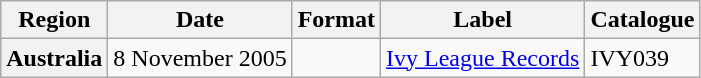<table class="wikitable plainrowheaders">
<tr>
<th scope="col">Region</th>
<th scope="col">Date</th>
<th scope="col">Format</th>
<th scope="col">Label</th>
<th scope="col">Catalogue</th>
</tr>
<tr>
<th scope="row">Australia</th>
<td>8 November 2005</td>
<td></td>
<td><a href='#'>Ivy League Records</a></td>
<td>IVY039</td>
</tr>
</table>
